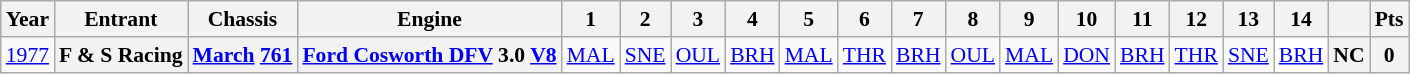<table class="wikitable" style="text-align:center; font-size:90%">
<tr>
<th>Year</th>
<th>Entrant</th>
<th>Chassis</th>
<th>Engine</th>
<th>1</th>
<th>2</th>
<th>3</th>
<th>4</th>
<th>5</th>
<th>6</th>
<th>7</th>
<th>8</th>
<th>9</th>
<th>10</th>
<th>11</th>
<th>12</th>
<th>13</th>
<th>14</th>
<th></th>
<th>Pts</th>
</tr>
<tr>
<td><a href='#'>1977</a></td>
<th>F & S Racing</th>
<th><a href='#'>March</a> <a href='#'>761</a></th>
<th><a href='#'>Ford Cosworth DFV</a> 3.0 <a href='#'>V8</a></th>
<td><a href='#'>MAL</a></td>
<td><a href='#'>SNE</a></td>
<td><a href='#'>OUL</a></td>
<td><a href='#'>BRH</a></td>
<td><a href='#'>MAL</a></td>
<td><a href='#'>THR</a></td>
<td><a href='#'>BRH</a></td>
<td><a href='#'>OUL</a></td>
<td><a href='#'>MAL</a></td>
<td><a href='#'>DON</a></td>
<td><a href='#'>BRH</a></td>
<td><a href='#'>THR</a></td>
<td><a href='#'>SNE</a></td>
<td style="background:#FFFFFF;"><a href='#'>BRH</a><br></td>
<th>NC</th>
<th>0</th>
</tr>
</table>
